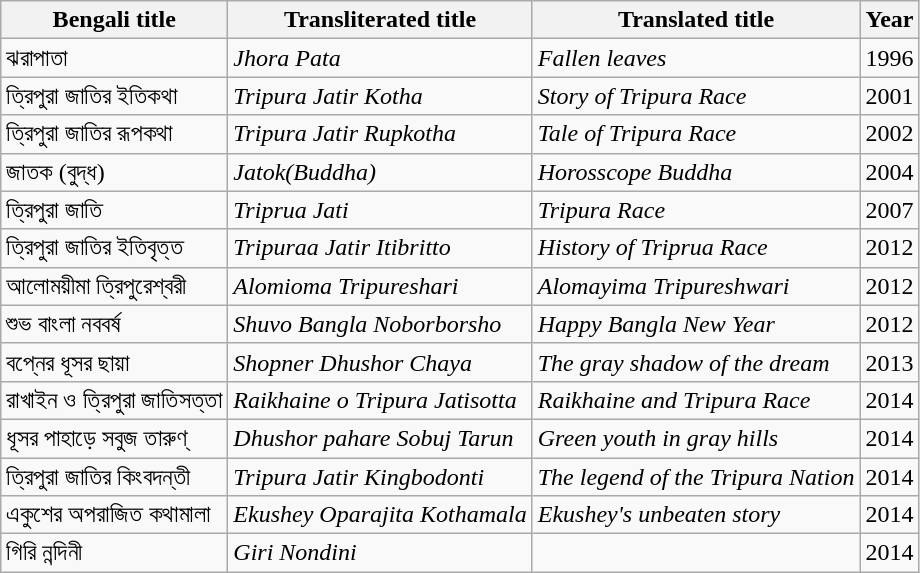<table class="wikitable">
<tr>
<th>Bengali title</th>
<th>Transliterated title</th>
<th>Translated title</th>
<th>Year</th>
</tr>
<tr>
<td>ঝরাপাতা</td>
<td><em>Jhora Pata</em></td>
<td><em>Fallen leaves</em></td>
<td>1996</td>
</tr>
<tr>
<td>ত্রিপুরা জাতির ইতিকথা</td>
<td><em>Tripura Jatir Kotha</em></td>
<td><em>Story of Tripura Race</em></td>
<td>2001</td>
</tr>
<tr>
<td>ত্রিপুরা জাতির রূপকথা</td>
<td><em>Tripura Jatir Rupkotha</em></td>
<td><em>Tale of Tripura Race</em></td>
<td>2002</td>
</tr>
<tr>
<td>জাতক (বুদ্ধ)</td>
<td><em>Jatok(Buddha)</em></td>
<td><em>Horosscope Buddha</em></td>
<td>2004</td>
</tr>
<tr>
<td>ত্রিপুরা জাতি</td>
<td><em>Triprua Jati</em></td>
<td><em>Tripura Race</em></td>
<td>2007</td>
</tr>
<tr>
<td>ত্রিপুরা জাতির ইতিবৃত্ত</td>
<td><em>Tripuraa Jatir Itibritto</em></td>
<td><em>History of Triprua Race</em></td>
<td>2012</td>
</tr>
<tr>
<td>আলোময়ীমা ত্রিপুরেশ্বরী</td>
<td><em>Alomioma Tripureshari</em></td>
<td><em>Alomayima Tripureshwari</em></td>
<td>2012</td>
</tr>
<tr>
<td>শুভ বাংলা নববর্ষ</td>
<td><em>Shuvo Bangla Noborborsho</em></td>
<td><em>Happy Bangla New Year</em></td>
<td>2012</td>
</tr>
<tr>
<td>বপ্নের ধূসর ছায়া</td>
<td><em>Shopner Dhushor Chaya</em></td>
<td><em>The gray shadow of the dream</em></td>
<td>2013</td>
</tr>
<tr>
<td>রাখাইন ও ত্রিপুরা জাতিসত্তা</td>
<td><em>Raikhaine o Tripura Jatisotta</em></td>
<td><em>Raikhaine and Tripura Race</em></td>
<td>2014</td>
</tr>
<tr>
<td>ধূসর পাহাড়ে সবুজ তারুণ্</td>
<td><em>Dhushor pahare Sobuj Tarun</em></td>
<td><em>Green youth in gray hills</em></td>
<td>2014</td>
</tr>
<tr>
<td>ত্রিপুরা জাতির কিংবদন্তী</td>
<td><em>Tripura Jatir Kingbodonti</em></td>
<td><em>The legend of the Tripura Nation</em></td>
<td>2014</td>
</tr>
<tr>
<td>একুশের অপরাজিত কথামালা</td>
<td><em>Ekushey Oparajita Kothamala</em></td>
<td><em>Ekushey's unbeaten story</em></td>
<td>2014</td>
</tr>
<tr>
<td>গিরি নন্দিনী</td>
<td><em>Giri Nondini</em></td>
<td></td>
<td>2014</td>
</tr>
</table>
